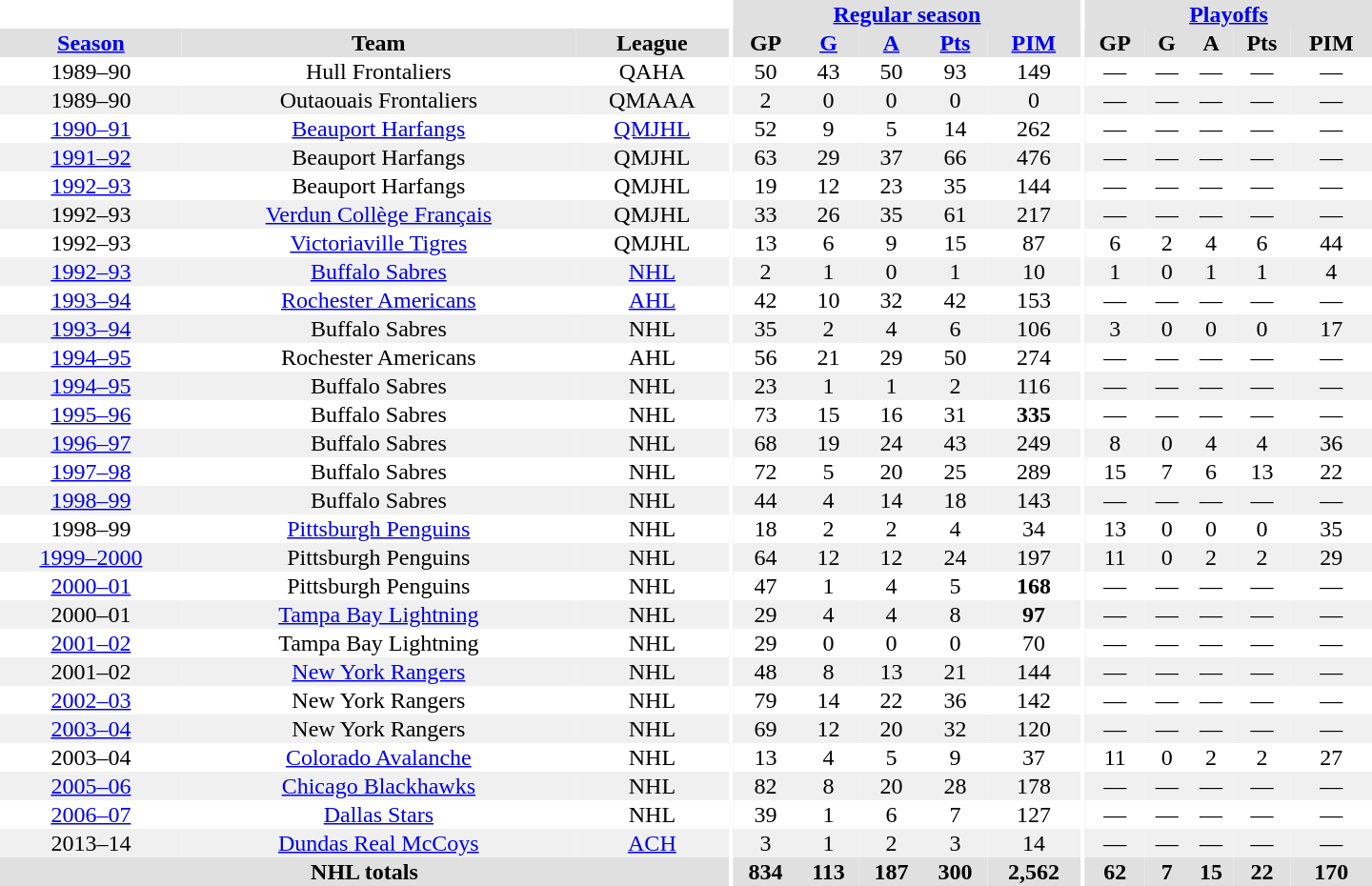<table border="0" cellpadding="1" cellspacing="0" style="text-align:center; width:60em">
<tr bgcolor="#e0e0e0">
<th colspan="3"  bgcolor="#ffffff"></th>
<th rowspan="99" bgcolor="#ffffff"></th>
<th colspan="5"><a href='#'>Regular season</a></th>
<th rowspan="99" bgcolor="#ffffff"></th>
<th colspan="5"><a href='#'>Playoffs</a></th>
</tr>
<tr bgcolor="#e0e0e0">
<th><a href='#'>Season</a></th>
<th>Team</th>
<th>League</th>
<th>GP</th>
<th><a href='#'>G</a></th>
<th><a href='#'>A</a></th>
<th><a href='#'>Pts</a></th>
<th><a href='#'>PIM</a></th>
<th>GP</th>
<th>G</th>
<th>A</th>
<th>Pts</th>
<th>PIM</th>
</tr>
<tr>
<td>1989–90</td>
<td>Hull Frontaliers</td>
<td>QAHA</td>
<td>50</td>
<td>43</td>
<td>50</td>
<td>93</td>
<td>149</td>
<td>—</td>
<td>—</td>
<td>—</td>
<td>—</td>
<td>—</td>
</tr>
<tr bgcolor="#f0f0f0">
<td>1989–90</td>
<td>Outaouais Frontaliers</td>
<td>QMAAA</td>
<td>2</td>
<td>0</td>
<td>0</td>
<td>0</td>
<td>0</td>
<td>—</td>
<td>—</td>
<td>—</td>
<td>—</td>
<td>—</td>
</tr>
<tr>
<td><a href='#'>1990–91</a></td>
<td><a href='#'>Beauport Harfangs</a></td>
<td><a href='#'>QMJHL</a></td>
<td>52</td>
<td>9</td>
<td>5</td>
<td>14</td>
<td>262</td>
<td>—</td>
<td>—</td>
<td>—</td>
<td>—</td>
<td>—</td>
</tr>
<tr bgcolor="#f0f0f0">
<td><a href='#'>1991–92</a></td>
<td>Beauport Harfangs</td>
<td>QMJHL</td>
<td>63</td>
<td>29</td>
<td>37</td>
<td>66</td>
<td>476</td>
<td>—</td>
<td>—</td>
<td>—</td>
<td>—</td>
<td>—</td>
</tr>
<tr>
<td><a href='#'>1992–93</a></td>
<td>Beauport Harfangs</td>
<td>QMJHL</td>
<td>19</td>
<td>12</td>
<td>23</td>
<td>35</td>
<td>144</td>
<td>—</td>
<td>—</td>
<td>—</td>
<td>—</td>
<td>—</td>
</tr>
<tr bgcolor="#f0f0f0">
<td>1992–93</td>
<td><a href='#'>Verdun Collège Français</a></td>
<td>QMJHL</td>
<td>33</td>
<td>26</td>
<td>35</td>
<td>61</td>
<td>217</td>
<td>—</td>
<td>—</td>
<td>—</td>
<td>—</td>
<td>—</td>
</tr>
<tr>
<td>1992–93</td>
<td><a href='#'>Victoriaville Tigres</a></td>
<td>QMJHL</td>
<td>13</td>
<td>6</td>
<td>9</td>
<td>15</td>
<td>87</td>
<td>6</td>
<td>2</td>
<td>4</td>
<td>6</td>
<td>44</td>
</tr>
<tr bgcolor="#f0f0f0">
<td><a href='#'>1992–93</a></td>
<td><a href='#'>Buffalo Sabres</a></td>
<td><a href='#'>NHL</a></td>
<td>2</td>
<td>1</td>
<td>0</td>
<td>1</td>
<td>10</td>
<td>1</td>
<td>0</td>
<td>1</td>
<td>1</td>
<td>4</td>
</tr>
<tr>
<td><a href='#'>1993–94</a></td>
<td><a href='#'>Rochester Americans</a></td>
<td><a href='#'>AHL</a></td>
<td>42</td>
<td>10</td>
<td>32</td>
<td>42</td>
<td>153</td>
<td>—</td>
<td>—</td>
<td>—</td>
<td>—</td>
<td>—</td>
</tr>
<tr bgcolor="#f0f0f0">
<td><a href='#'>1993–94</a></td>
<td>Buffalo Sabres</td>
<td>NHL</td>
<td>35</td>
<td>2</td>
<td>4</td>
<td>6</td>
<td>106</td>
<td>3</td>
<td>0</td>
<td>0</td>
<td>0</td>
<td>17</td>
</tr>
<tr>
<td><a href='#'>1994–95</a></td>
<td>Rochester Americans</td>
<td>AHL</td>
<td>56</td>
<td>21</td>
<td>29</td>
<td>50</td>
<td>274</td>
<td>—</td>
<td>—</td>
<td>—</td>
<td>—</td>
<td>—</td>
</tr>
<tr bgcolor="#f0f0f0">
<td><a href='#'>1994–95</a></td>
<td>Buffalo Sabres</td>
<td>NHL</td>
<td>23</td>
<td>1</td>
<td>1</td>
<td>2</td>
<td>116</td>
<td>—</td>
<td>—</td>
<td>—</td>
<td>—</td>
<td>—</td>
</tr>
<tr>
<td><a href='#'>1995–96</a></td>
<td>Buffalo Sabres</td>
<td>NHL</td>
<td>73</td>
<td>15</td>
<td>16</td>
<td>31</td>
<td><strong>335</strong></td>
<td>—</td>
<td>—</td>
<td>—</td>
<td>—</td>
<td>—</td>
</tr>
<tr bgcolor="#f0f0f0">
<td><a href='#'>1996–97</a></td>
<td>Buffalo Sabres</td>
<td>NHL</td>
<td>68</td>
<td>19</td>
<td>24</td>
<td>43</td>
<td>249</td>
<td>8</td>
<td>0</td>
<td>4</td>
<td>4</td>
<td>36</td>
</tr>
<tr>
<td><a href='#'>1997–98</a></td>
<td>Buffalo Sabres</td>
<td>NHL</td>
<td>72</td>
<td>5</td>
<td>20</td>
<td>25</td>
<td>289</td>
<td>15</td>
<td>7</td>
<td>6</td>
<td>13</td>
<td>22</td>
</tr>
<tr bgcolor="#f0f0f0">
<td><a href='#'>1998–99</a></td>
<td>Buffalo Sabres</td>
<td>NHL</td>
<td>44</td>
<td>4</td>
<td>14</td>
<td>18</td>
<td>143</td>
<td>—</td>
<td>—</td>
<td>—</td>
<td>—</td>
<td>—</td>
</tr>
<tr>
<td>1998–99</td>
<td><a href='#'>Pittsburgh Penguins</a></td>
<td>NHL</td>
<td>18</td>
<td>2</td>
<td>2</td>
<td>4</td>
<td>34</td>
<td>13</td>
<td>0</td>
<td>0</td>
<td>0</td>
<td>35</td>
</tr>
<tr bgcolor="#f0f0f0">
<td><a href='#'>1999–2000</a></td>
<td>Pittsburgh Penguins</td>
<td>NHL</td>
<td>64</td>
<td>12</td>
<td>12</td>
<td>24</td>
<td>197</td>
<td>11</td>
<td>0</td>
<td>2</td>
<td>2</td>
<td>29</td>
</tr>
<tr>
<td><a href='#'>2000–01</a></td>
<td>Pittsburgh Penguins</td>
<td>NHL</td>
<td>47</td>
<td>1</td>
<td>4</td>
<td>5</td>
<td><strong>168</strong></td>
<td>—</td>
<td>—</td>
<td>—</td>
<td>—</td>
<td>—</td>
</tr>
<tr bgcolor="#f0f0f0">
<td>2000–01</td>
<td><a href='#'>Tampa Bay Lightning</a></td>
<td>NHL</td>
<td>29</td>
<td>4</td>
<td>4</td>
<td>8</td>
<td><strong>97</strong></td>
<td>—</td>
<td>—</td>
<td>—</td>
<td>—</td>
<td>—</td>
</tr>
<tr>
<td><a href='#'>2001–02</a></td>
<td>Tampa Bay Lightning</td>
<td>NHL</td>
<td>29</td>
<td>0</td>
<td>0</td>
<td>0</td>
<td>70</td>
<td>—</td>
<td>—</td>
<td>—</td>
<td>—</td>
<td>—</td>
</tr>
<tr bgcolor="#f0f0f0">
<td>2001–02</td>
<td><a href='#'>New York Rangers</a></td>
<td>NHL</td>
<td>48</td>
<td>8</td>
<td>13</td>
<td>21</td>
<td>144</td>
<td>—</td>
<td>—</td>
<td>—</td>
<td>—</td>
<td>—</td>
</tr>
<tr>
<td><a href='#'>2002–03</a></td>
<td>New York Rangers</td>
<td>NHL</td>
<td>79</td>
<td>14</td>
<td>22</td>
<td>36</td>
<td>142</td>
<td>—</td>
<td>—</td>
<td>—</td>
<td>—</td>
<td>—</td>
</tr>
<tr bgcolor="#f0f0f0">
<td><a href='#'>2003–04</a></td>
<td>New York Rangers</td>
<td>NHL</td>
<td>69</td>
<td>12</td>
<td>20</td>
<td>32</td>
<td>120</td>
<td>—</td>
<td>—</td>
<td>—</td>
<td>—</td>
<td>—</td>
</tr>
<tr>
<td>2003–04</td>
<td><a href='#'>Colorado Avalanche</a></td>
<td>NHL</td>
<td>13</td>
<td>4</td>
<td>5</td>
<td>9</td>
<td>37</td>
<td>11</td>
<td>0</td>
<td>2</td>
<td>2</td>
<td>27</td>
</tr>
<tr bgcolor="#f0f0f0">
<td><a href='#'>2005–06</a></td>
<td><a href='#'>Chicago Blackhawks</a></td>
<td>NHL</td>
<td>82</td>
<td>8</td>
<td>20</td>
<td>28</td>
<td>178</td>
<td>—</td>
<td>—</td>
<td>—</td>
<td>—</td>
<td>—</td>
</tr>
<tr>
<td><a href='#'>2006–07</a></td>
<td><a href='#'>Dallas Stars</a></td>
<td>NHL</td>
<td>39</td>
<td>1</td>
<td>6</td>
<td>7</td>
<td>127</td>
<td>—</td>
<td>—</td>
<td>—</td>
<td>—</td>
<td>—</td>
</tr>
<tr bgcolor="#f0f0f0">
<td>2013–14</td>
<td><a href='#'>Dundas Real McCoys</a></td>
<td><a href='#'>ACH</a></td>
<td>3</td>
<td>1</td>
<td>2</td>
<td>3</td>
<td>14</td>
<td>—</td>
<td>—</td>
<td>—</td>
<td>—</td>
<td>—</td>
</tr>
<tr bgcolor="#e0e0e0">
<th colspan="3">NHL totals</th>
<th>834</th>
<th>113</th>
<th>187</th>
<th>300</th>
<th>2,562</th>
<th>62</th>
<th>7</th>
<th>15</th>
<th>22</th>
<th>170</th>
</tr>
</table>
